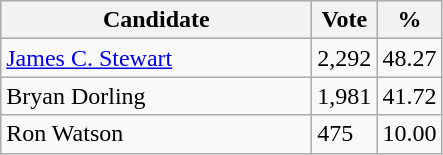<table class="wikitable">
<tr>
<th bgcolor="#DDDDFF" width="200px">Candidate</th>
<th bgcolor="#DDDDFF">Vote</th>
<th bgcolor="#DDDDFF">%</th>
</tr>
<tr>
<td><a href='#'>James C. Stewart</a></td>
<td>2,292</td>
<td>48.27</td>
</tr>
<tr>
<td>Bryan Dorling</td>
<td>1,981</td>
<td>41.72</td>
</tr>
<tr>
<td>Ron Watson</td>
<td>475</td>
<td>10.00</td>
</tr>
</table>
